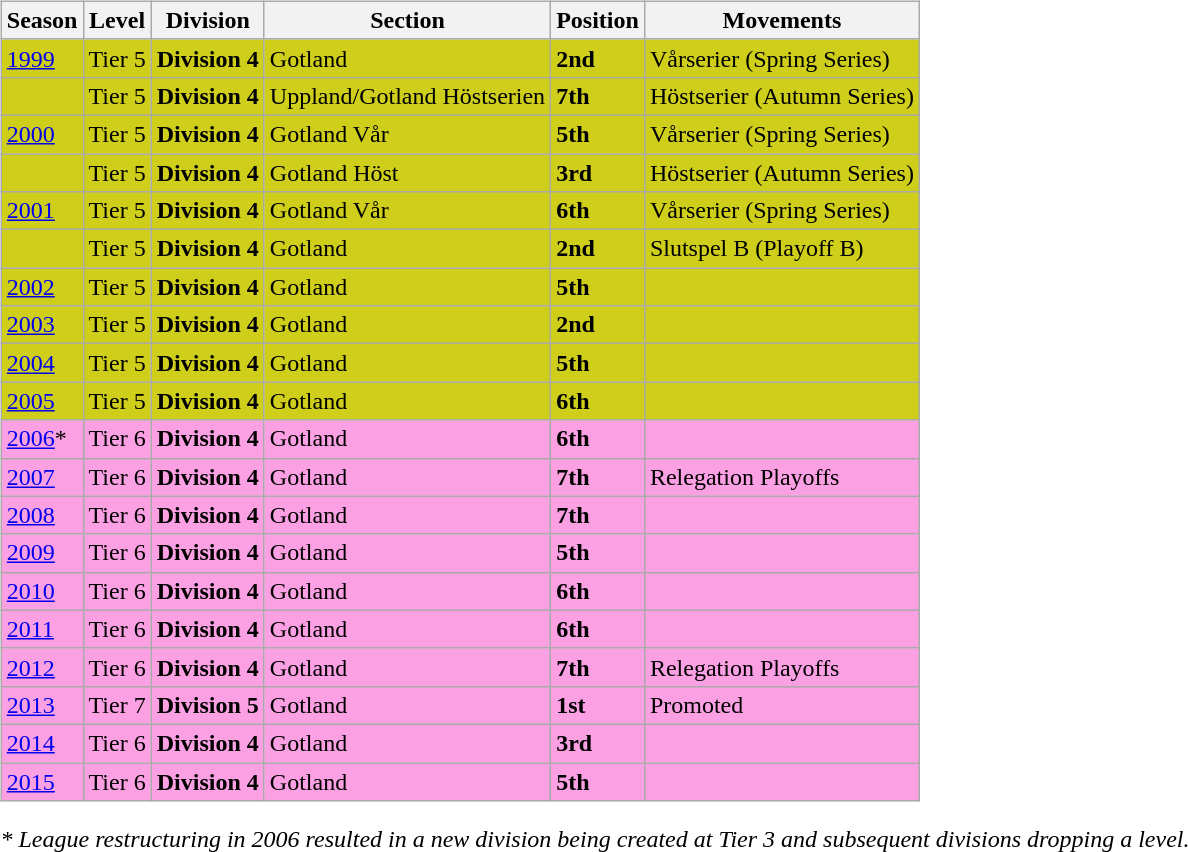<table>
<tr>
<td valign="top" width=0%><br><table class="wikitable">
<tr style="background:#f0f6fa;">
<th><strong>Season</strong></th>
<th><strong>Level</strong></th>
<th><strong>Division</strong></th>
<th><strong>Section</strong></th>
<th><strong>Position</strong></th>
<th><strong>Movements</strong></th>
</tr>
<tr>
<td style="background:#CECE1B;"><a href='#'>1999</a></td>
<td style="background:#CECE1B;">Tier 5</td>
<td style="background:#CECE1B;"><strong>Division 4</strong></td>
<td style="background:#CECE1B;">Gotland</td>
<td style="background:#CECE1B;"><strong>2nd</strong></td>
<td style="background:#CECE1B;">Vårserier (Spring Series)</td>
</tr>
<tr>
<td style="background:#CECE1B;"></td>
<td style="background:#CECE1B;">Tier 5</td>
<td style="background:#CECE1B;"><strong>Division 4</strong></td>
<td style="background:#CECE1B;">Uppland/Gotland Höstserien</td>
<td style="background:#CECE1B;"><strong>7th</strong></td>
<td style="background:#CECE1B;">Höstserier (Autumn Series)</td>
</tr>
<tr>
<td style="background:#CECE1B;"><a href='#'>2000</a></td>
<td style="background:#CECE1B;">Tier 5</td>
<td style="background:#CECE1B;"><strong>Division 4</strong></td>
<td style="background:#CECE1B;">Gotland Vår</td>
<td style="background:#CECE1B;"><strong>5th</strong></td>
<td style="background:#CECE1B;">Vårserier (Spring Series)</td>
</tr>
<tr>
<td style="background:#CECE1B;"></td>
<td style="background:#CECE1B;">Tier 5</td>
<td style="background:#CECE1B;"><strong>Division 4</strong></td>
<td style="background:#CECE1B;">Gotland Höst</td>
<td style="background:#CECE1B;"><strong>3rd</strong></td>
<td style="background:#CECE1B;">Höstserier (Autumn Series)</td>
</tr>
<tr>
<td style="background:#CECE1B;"><a href='#'>2001</a></td>
<td style="background:#CECE1B;">Tier 5</td>
<td style="background:#CECE1B;"><strong>Division 4</strong></td>
<td style="background:#CECE1B;">Gotland Vår</td>
<td style="background:#CECE1B;"><strong>6th</strong></td>
<td style="background:#CECE1B;">Vårserier (Spring Series)</td>
</tr>
<tr>
<td style="background:#CECE1B;"></td>
<td style="background:#CECE1B;">Tier 5</td>
<td style="background:#CECE1B;"><strong>Division 4</strong></td>
<td style="background:#CECE1B;">Gotland</td>
<td style="background:#CECE1B;"><strong>2nd</strong></td>
<td style="background:#CECE1B;">Slutspel B (Playoff B)</td>
</tr>
<tr>
<td style="background:#CECE1B;"><a href='#'>2002</a></td>
<td style="background:#CECE1B;">Tier 5</td>
<td style="background:#CECE1B;"><strong>Division 4</strong></td>
<td style="background:#CECE1B;">Gotland</td>
<td style="background:#CECE1B;"><strong>5th</strong></td>
<td style="background:#CECE1B;"></td>
</tr>
<tr>
<td style="background:#CECE1B;"><a href='#'>2003</a></td>
<td style="background:#CECE1B;">Tier 5</td>
<td style="background:#CECE1B;"><strong>Division 4</strong></td>
<td style="background:#CECE1B;">Gotland</td>
<td style="background:#CECE1B;"><strong>2nd</strong></td>
<td style="background:#CECE1B;"></td>
</tr>
<tr>
<td style="background:#CECE1B;"><a href='#'>2004</a></td>
<td style="background:#CECE1B;">Tier 5</td>
<td style="background:#CECE1B;"><strong>Division 4</strong></td>
<td style="background:#CECE1B;">Gotland</td>
<td style="background:#CECE1B;"><strong>5th</strong></td>
<td style="background:#CECE1B;"></td>
</tr>
<tr>
<td style="background:#CECE1B;"><a href='#'>2005</a></td>
<td style="background:#CECE1B;">Tier 5</td>
<td style="background:#CECE1B;"><strong>Division 4</strong></td>
<td style="background:#CECE1B;">Gotland</td>
<td style="background:#CECE1B;"><strong>6th</strong></td>
<td style="background:#CECE1B;"></td>
</tr>
<tr>
<td style="background:#FBA0E3;"><a href='#'>2006</a>*</td>
<td style="background:#FBA0E3;">Tier 6</td>
<td style="background:#FBA0E3;"><strong>Division 4</strong></td>
<td style="background:#FBA0E3;">Gotland</td>
<td style="background:#FBA0E3;"><strong>6th</strong></td>
<td style="background:#FBA0E3;"></td>
</tr>
<tr>
<td style="background:#FBA0E3;"><a href='#'>2007</a></td>
<td style="background:#FBA0E3;">Tier 6</td>
<td style="background:#FBA0E3;"><strong>Division 4</strong></td>
<td style="background:#FBA0E3;">Gotland</td>
<td style="background:#FBA0E3;"><strong>7th</strong></td>
<td style="background:#FBA0E3;">Relegation Playoffs</td>
</tr>
<tr>
<td style="background:#FBA0E3;"><a href='#'>2008</a></td>
<td style="background:#FBA0E3;">Tier 6</td>
<td style="background:#FBA0E3;"><strong>Division 4</strong></td>
<td style="background:#FBA0E3;">Gotland</td>
<td style="background:#FBA0E3;"><strong>7th</strong></td>
<td style="background:#FBA0E3;"></td>
</tr>
<tr>
<td style="background:#FBA0E3;"><a href='#'>2009</a></td>
<td style="background:#FBA0E3;">Tier 6</td>
<td style="background:#FBA0E3;"><strong>Division 4</strong></td>
<td style="background:#FBA0E3;">Gotland</td>
<td style="background:#FBA0E3;"><strong>5th</strong></td>
<td style="background:#FBA0E3;"></td>
</tr>
<tr>
<td style="background:#FBA0E3;"><a href='#'>2010</a></td>
<td style="background:#FBA0E3;">Tier 6</td>
<td style="background:#FBA0E3;"><strong>Division 4</strong></td>
<td style="background:#FBA0E3;">Gotland</td>
<td style="background:#FBA0E3;"><strong>6th</strong></td>
<td style="background:#FBA0E3;"></td>
</tr>
<tr>
<td style="background:#FBA0E3;"><a href='#'>2011</a></td>
<td style="background:#FBA0E3;">Tier 6</td>
<td style="background:#FBA0E3;"><strong>Division 4</strong></td>
<td style="background:#FBA0E3;">Gotland</td>
<td style="background:#FBA0E3;"><strong>6th</strong></td>
<td style="background:#FBA0E3;"></td>
</tr>
<tr>
<td style="background:#FBA0E3;"><a href='#'>2012</a></td>
<td style="background:#FBA0E3;">Tier 6</td>
<td style="background:#FBA0E3;"><strong>Division 4</strong></td>
<td style="background:#FBA0E3;">Gotland</td>
<td style="background:#FBA0E3;"><strong>7th</strong></td>
<td style="background:#FBA0E3;">Relegation Playoffs</td>
</tr>
<tr>
<td style="background:#FBA0E3;"><a href='#'>2013</a></td>
<td style="background:#FBA0E3;">Tier 7</td>
<td style="background:#FBA0E3;"><strong>Division 5</strong></td>
<td style="background:#FBA0E3;">Gotland</td>
<td style="background:#FBA0E3;"><strong>1st</strong></td>
<td style="background:#FBA0E3;">Promoted</td>
</tr>
<tr>
<td style="background:#FBA0E3;"><a href='#'>2014</a></td>
<td style="background:#FBA0E3;">Tier 6</td>
<td style="background:#FBA0E3;"><strong>Division 4</strong></td>
<td style="background:#FBA0E3;">Gotland</td>
<td style="background:#FBA0E3;"><strong>3rd</strong></td>
<td style="background:#FBA0E3;"></td>
</tr>
<tr>
<td style="background:#FBA0E3;"><a href='#'>2015</a></td>
<td style="background:#FBA0E3;">Tier 6</td>
<td style="background:#FBA0E3;"><strong>Division 4</strong></td>
<td style="background:#FBA0E3;">Gotland</td>
<td style="background:#FBA0E3;"><strong>5th</strong></td>
<td style="background:#FBA0E3;"></td>
</tr>
</table>
<em>* League restructuring in 2006 resulted in a new division being created at Tier 3 and subsequent divisions dropping a level.</em>


</td>
</tr>
</table>
